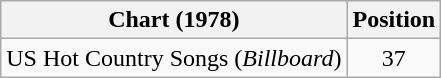<table class="wikitable">
<tr>
<th>Chart (1978)</th>
<th>Position</th>
</tr>
<tr>
<td>US Hot Country Songs (<em>Billboard</em>)</td>
<td align="center">37</td>
</tr>
</table>
